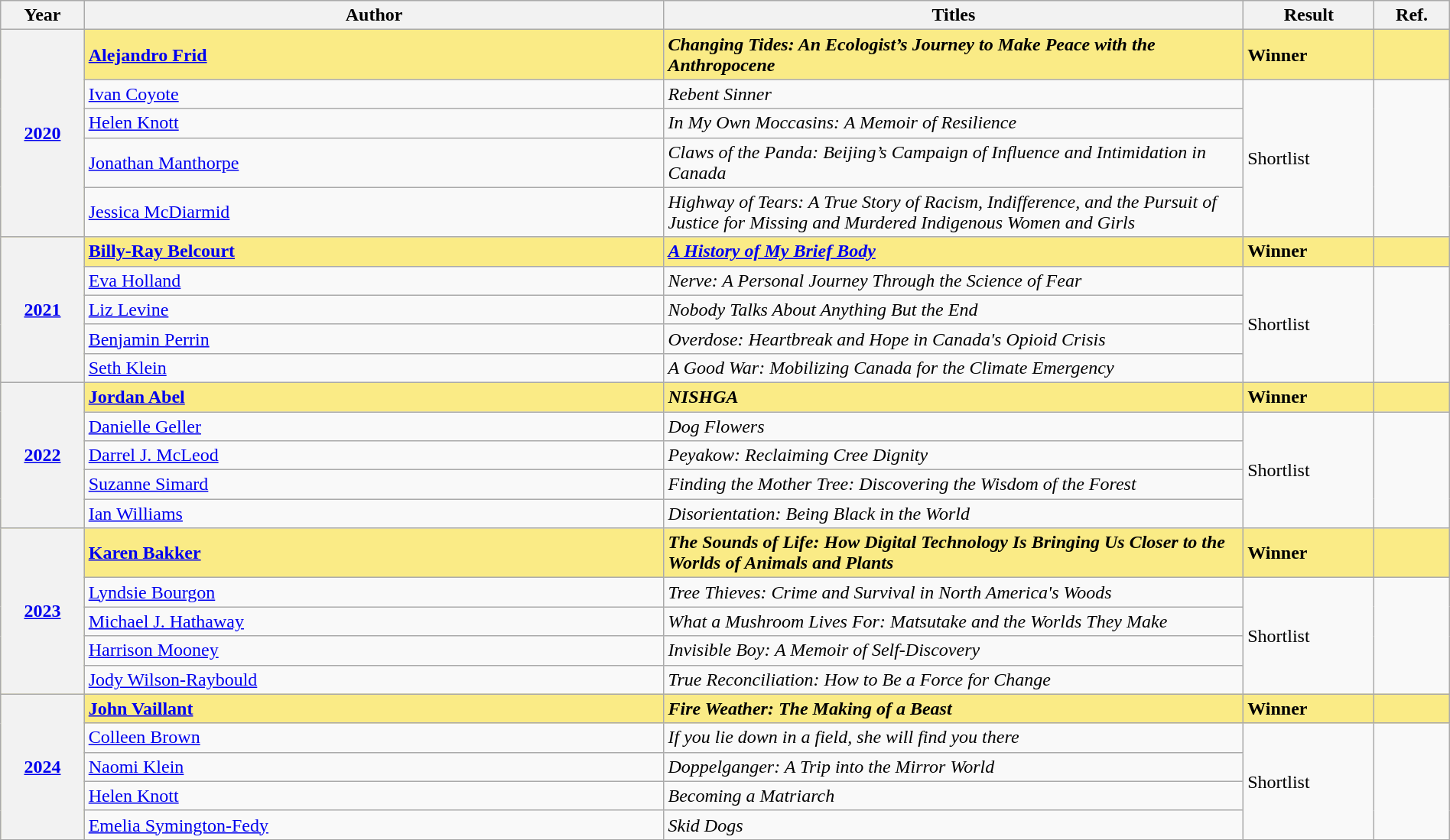<table class="wikitable" width=100%>
<tr>
<th>Year</th>
<th width=40%>Author</th>
<th width=40%>Titles</th>
<th>Result</th>
<th>Ref.</th>
</tr>
<tr style=background:#FAEB86>
<th rowspan="5"><a href='#'>2020</a></th>
<td><strong><a href='#'>Alejandro Frid</a></strong></td>
<td><strong><em>Changing Tides: An Ecologist’s Journey to Make Peace with the Anthropocene</em></strong></td>
<td><strong>Winner</strong></td>
<td></td>
</tr>
<tr>
<td><a href='#'>Ivan Coyote</a></td>
<td><em>Rebent Sinner</em></td>
<td rowspan=4>Shortlist</td>
<td rowspan=4></td>
</tr>
<tr>
<td><a href='#'>Helen Knott</a></td>
<td><em>In My Own Moccasins: A Memoir of Resilience</em></td>
</tr>
<tr>
<td><a href='#'>Jonathan Manthorpe</a></td>
<td><em>Claws of the Panda: Beijing’s Campaign of Influence and Intimidation in Canada</em></td>
</tr>
<tr>
<td><a href='#'>Jessica McDiarmid</a></td>
<td><em>Highway of Tears: A True Story of Racism, Indifference, and the Pursuit of Justice for Missing and Murdered Indigenous Women and Girls</em></td>
</tr>
<tr style=background:#FAEB86>
<th rowspan="5"><a href='#'>2021</a></th>
<td><strong><a href='#'>Billy-Ray Belcourt</a></strong></td>
<td><strong><em><a href='#'>A History of My Brief Body</a></em></strong></td>
<td><strong>Winner</strong></td>
<td></td>
</tr>
<tr>
<td><a href='#'>Eva Holland</a></td>
<td><em>Nerve: A Personal Journey Through the Science of Fear</em></td>
<td rowspan=4>Shortlist</td>
<td rowspan=4></td>
</tr>
<tr>
<td><a href='#'>Liz Levine</a></td>
<td><em>Nobody Talks About Anything But the End</em></td>
</tr>
<tr>
<td><a href='#'>Benjamin Perrin</a></td>
<td><em>Overdose: Heartbreak and Hope in Canada's Opioid Crisis</em></td>
</tr>
<tr>
<td><a href='#'>Seth Klein</a></td>
<td><em>A Good War: Mobilizing Canada for the Climate Emergency</em></td>
</tr>
<tr style=background:#FAEB86>
<th rowspan="5"><a href='#'>2022</a></th>
<td><strong><a href='#'>Jordan Abel</a></strong></td>
<td><strong><em>NISHGA</em></strong></td>
<td><strong>Winner</strong></td>
<td></td>
</tr>
<tr>
<td><a href='#'>Danielle Geller</a></td>
<td><em>Dog Flowers</em></td>
<td rowspan=4>Shortlist</td>
<td rowspan=4></td>
</tr>
<tr>
<td><a href='#'>Darrel J. McLeod</a></td>
<td><em>Peyakow: Reclaiming Cree Dignity</em></td>
</tr>
<tr>
<td><a href='#'>Suzanne Simard</a></td>
<td><em>Finding the Mother Tree: Discovering the Wisdom of the Forest</em></td>
</tr>
<tr>
<td><a href='#'>Ian Williams</a></td>
<td><em>Disorientation: Being Black in the World</em></td>
</tr>
<tr style=background:#FAEB86>
<th rowspan="5"><a href='#'>2023</a></th>
<td><strong><a href='#'>Karen Bakker</a></strong></td>
<td><strong><em>The Sounds of Life: How Digital Technology Is Bringing Us Closer to the Worlds of Animals and Plants</em></strong></td>
<td><strong>Winner</strong></td>
<td></td>
</tr>
<tr>
<td><a href='#'>Lyndsie Bourgon</a></td>
<td><em>Tree Thieves: Crime and Survival in North America's Woods</em></td>
<td rowspan=4>Shortlist</td>
<td rowspan=4></td>
</tr>
<tr>
<td><a href='#'>Michael J. Hathaway</a></td>
<td><em>What a Mushroom Lives For: Matsutake and the Worlds They Make</em></td>
</tr>
<tr>
<td><a href='#'>Harrison Mooney</a></td>
<td><em>Invisible Boy: A Memoir of Self-Discovery</em></td>
</tr>
<tr>
<td><a href='#'>Jody Wilson-Raybould</a></td>
<td><em>True Reconciliation: How to Be a Force for Change</em></td>
</tr>
<tr style=background:#FAEB86>
<th rowspan="5"><a href='#'>2024</a></th>
<td><strong><a href='#'>John Vaillant</a></strong></td>
<td><strong><em>Fire Weather: The Making of a Beast</em></strong></td>
<td><strong>Winner</strong></td>
<td></td>
</tr>
<tr>
<td><a href='#'>Colleen Brown</a></td>
<td><em>If you lie down in a field, she will find you there</em></td>
<td rowspan=4>Shortlist</td>
<td rowspan=4></td>
</tr>
<tr>
<td><a href='#'>Naomi Klein</a></td>
<td><em>Doppelganger: A Trip into the Mirror World</em></td>
</tr>
<tr>
<td><a href='#'>Helen Knott</a></td>
<td><em>Becoming a Matriarch</em></td>
</tr>
<tr>
<td><a href='#'>Emelia Symington-Fedy</a></td>
<td><em>Skid Dogs</em></td>
</tr>
</table>
